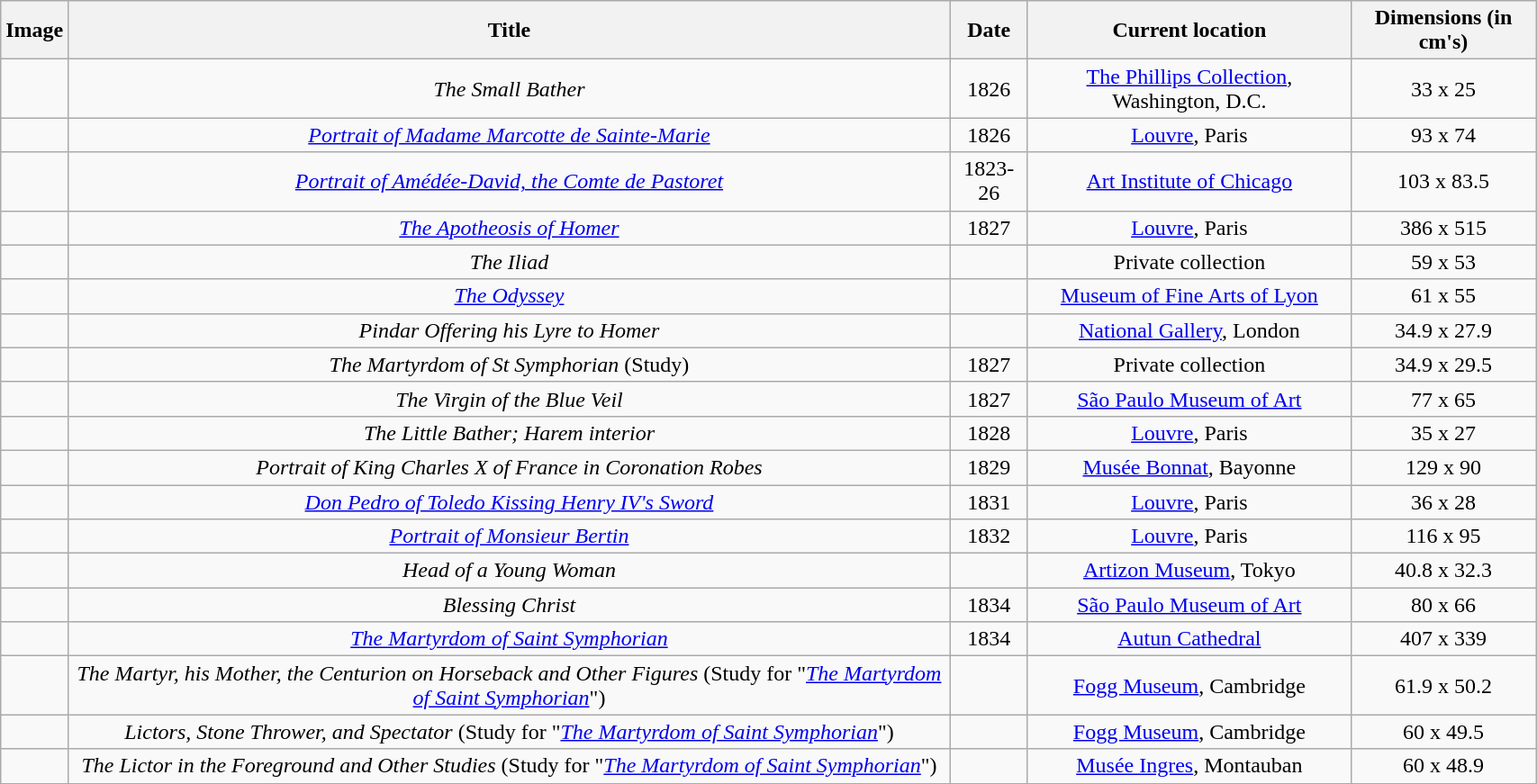<table class="wikitable sortable" style="font-size:100%; text-align: center; width:90%">
<tr>
<th>Image</th>
<th>Title</th>
<th>Date</th>
<th>Current location</th>
<th>Dimensions (in cm's)</th>
</tr>
<tr>
<td></td>
<td><em>The Small Bather</em></td>
<td>1826</td>
<td><a href='#'>The Phillips Collection</a>, Washington, D.C.</td>
<td>33 x 25</td>
</tr>
<tr>
<td></td>
<td><em><a href='#'>Portrait of Madame Marcotte de Sainte-Marie</a></em></td>
<td>1826</td>
<td><a href='#'>Louvre</a>, Paris</td>
<td>93 x 74</td>
</tr>
<tr>
<td></td>
<td><em><a href='#'>Portrait of Amédée-David, the Comte de Pastoret</a></em></td>
<td>1823-26</td>
<td><a href='#'>Art Institute of Chicago</a></td>
<td>103 x 83.5</td>
</tr>
<tr>
<td></td>
<td><em><a href='#'>The Apotheosis of Homer</a></em></td>
<td>1827</td>
<td><a href='#'>Louvre</a>, Paris</td>
<td>386 x 515</td>
</tr>
<tr>
<td></td>
<td><em>The Iliad</em></td>
<td></td>
<td>Private collection</td>
<td>59 x 53</td>
</tr>
<tr>
<td></td>
<td><em><a href='#'>The Odyssey</a></em></td>
<td></td>
<td><a href='#'>Museum of Fine Arts of Lyon</a></td>
<td>61 x 55</td>
</tr>
<tr>
<td></td>
<td><em>Pindar Offering his Lyre to Homer</em></td>
<td></td>
<td><a href='#'>National Gallery</a>, London</td>
<td>34.9 x 27.9</td>
</tr>
<tr>
<td></td>
<td><em>The Martyrdom of St Symphorian</em> (Study)</td>
<td>1827</td>
<td>Private collection</td>
<td>34.9 x 29.5</td>
</tr>
<tr>
<td></td>
<td><em>The Virgin of the Blue Veil</em></td>
<td>1827</td>
<td><a href='#'>São Paulo Museum of Art</a></td>
<td>77 x 65</td>
</tr>
<tr>
<td></td>
<td><em>The Little Bather; Harem interior</em></td>
<td>1828</td>
<td><a href='#'>Louvre</a>, Paris</td>
<td>35 x 27</td>
</tr>
<tr>
<td></td>
<td><em>Portrait of King Charles X of France in Coronation Robes</em></td>
<td>1829</td>
<td><a href='#'>Musée Bonnat</a>, Bayonne</td>
<td>129 x 90</td>
</tr>
<tr>
<td></td>
<td><em><a href='#'>Don Pedro of Toledo Kissing Henry IV's Sword</a></em></td>
<td>1831</td>
<td><a href='#'>Louvre</a>, Paris</td>
<td>36 x 28</td>
</tr>
<tr>
<td></td>
<td><em><a href='#'>Portrait of Monsieur Bertin</a></em></td>
<td>1832</td>
<td><a href='#'>Louvre</a>, Paris</td>
<td>116 x 95</td>
</tr>
<tr>
<td></td>
<td><em>Head of a Young Woman</em></td>
<td></td>
<td><a href='#'>Artizon Museum</a>, Tokyo</td>
<td>40.8 x 32.3</td>
</tr>
<tr>
<td></td>
<td><em>Blessing Christ</em></td>
<td>1834</td>
<td><a href='#'>São Paulo Museum of Art</a></td>
<td>80 x 66</td>
</tr>
<tr>
<td></td>
<td><em><a href='#'>The Martyrdom of Saint Symphorian</a></em></td>
<td>1834</td>
<td><a href='#'>Autun Cathedral</a></td>
<td>407 x 339</td>
</tr>
<tr>
<td></td>
<td><em>The Martyr, his Mother, the Centurion on Horseback and Other Figures</em> (Study for "<em><a href='#'>The Martyrdom of Saint Symphorian</a></em>")</td>
<td></td>
<td><a href='#'>Fogg Museum</a>, Cambridge</td>
<td>61.9 x 50.2</td>
</tr>
<tr>
<td></td>
<td><em>Lictors, Stone Thrower, and Spectator</em> (Study for "<em><a href='#'>The Martyrdom of Saint Symphorian</a></em>")</td>
<td></td>
<td><a href='#'>Fogg Museum</a>, Cambridge</td>
<td>60 x 49.5</td>
</tr>
<tr>
<td></td>
<td><em>The Lictor in the Foreground and Other Studies</em> (Study for "<em><a href='#'>The Martyrdom of Saint Symphorian</a></em>")</td>
<td></td>
<td><a href='#'>Musée Ingres</a>, Montauban</td>
<td>60 x 48.9</td>
</tr>
<tr>
</tr>
</table>
